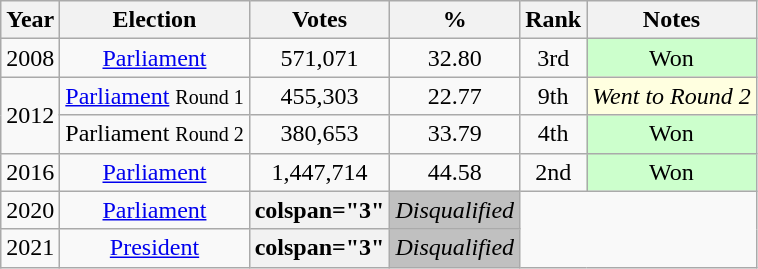<table class="wikitable" style="text-align:center;">
<tr>
<th>Year</th>
<th>Election</th>
<th>Votes</th>
<th>%</th>
<th>Rank</th>
<th>Notes</th>
</tr>
<tr>
<td>2008</td>
<td><a href='#'>Parliament</a></td>
<td>571,071</td>
<td>32.80</td>
<td>3rd</td>
<td style="background-color:#CCFFCC">Won</td>
</tr>
<tr>
<td rowspan="2">2012</td>
<td><a href='#'>Parliament</a> <small>Round 1</small></td>
<td> 455,303</td>
<td> 22.77</td>
<td>9th</td>
<td style="background-color:#FFFFE0"><em>Went to Round 2</em></td>
</tr>
<tr>
<td>Parliament <small>Round 2</small></td>
<td> 380,653</td>
<td> 33.79</td>
<td>4th</td>
<td style="background-color:#CCFFCC">Won</td>
</tr>
<tr>
<td>2016</td>
<td><a href='#'>Parliament</a></td>
<td> 1,447,714</td>
<td> 44.58</td>
<td>2nd</td>
<td style="background-color:#CCFFCC">Won</td>
</tr>
<tr>
<td>2020</td>
<td><a href='#'>Parliament</a></td>
<th>colspan="3" </th>
<td style="background-color:#C0C0C0"><em>Disqualified</em></td>
</tr>
<tr>
<td>2021</td>
<td><a href='#'>President</a></td>
<th>colspan="3" </th>
<td style="background-color:#C0C0C0"><em>Disqualified</em></td>
</tr>
</table>
